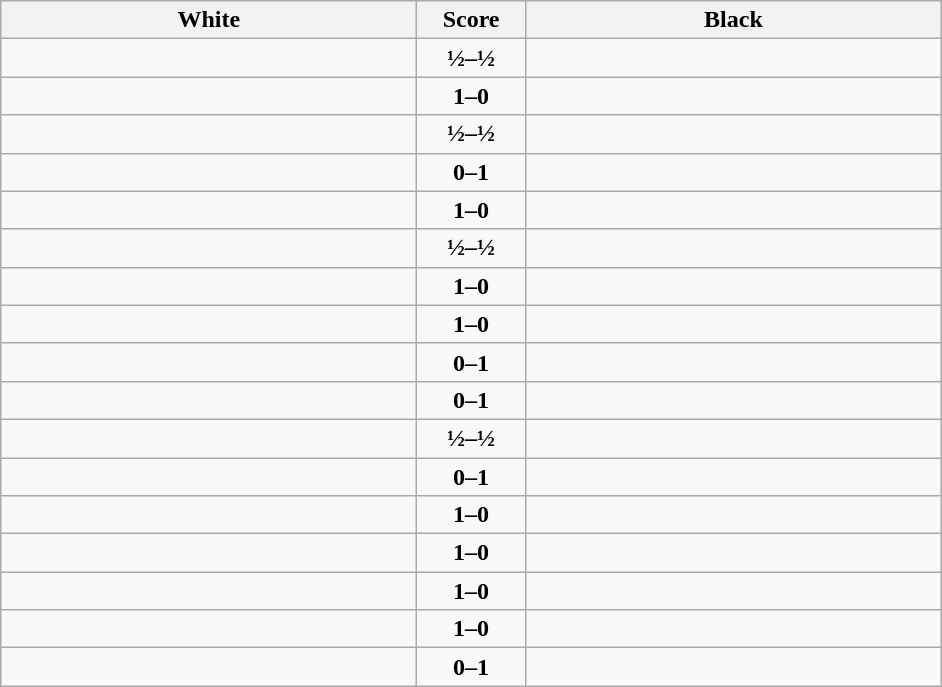<table class="wikitable" style="text-align: center;">
<tr>
<th align="right" width="270">White</th>
<th width="65">Score</th>
<th align="left" width="270">Black</th>
</tr>
<tr>
<td align=left></td>
<td align=center><strong>½–½</strong></td>
<td align=left></td>
</tr>
<tr>
<td align=left><strong></strong></td>
<td align=center><strong>1–0</strong></td>
<td align=left></td>
</tr>
<tr>
<td align=left></td>
<td align=center><strong>½–½</strong></td>
<td align=left></td>
</tr>
<tr>
<td align=left></td>
<td align=center><strong>0–1</strong></td>
<td align=left><strong></strong></td>
</tr>
<tr>
<td align=left><strong></strong></td>
<td align=center><strong>1–0</strong></td>
<td align=left></td>
</tr>
<tr>
<td align=left></td>
<td align=center><strong>½–½</strong></td>
<td align=left></td>
</tr>
<tr>
<td align=left><strong></strong></td>
<td align=center><strong>1–0</strong></td>
<td align=left></td>
</tr>
<tr>
<td align=left><strong></strong></td>
<td align=center><strong>1–0</strong></td>
<td align=left></td>
</tr>
<tr>
<td align=left></td>
<td align=center><strong>0–1</strong></td>
<td align=left><strong></strong></td>
</tr>
<tr>
<td align=left></td>
<td align=center><strong>0–1</strong></td>
<td align=left><strong></strong></td>
</tr>
<tr>
<td align=left></td>
<td align=center><strong>½–½</strong></td>
<td align=left></td>
</tr>
<tr>
<td align=left></td>
<td align=center><strong>0–1</strong></td>
<td align=left><strong></strong></td>
</tr>
<tr>
<td align=left><strong></strong></td>
<td align=center><strong>1–0</strong></td>
<td align=left></td>
</tr>
<tr>
<td align=left><strong></strong></td>
<td align=center><strong>1–0</strong></td>
<td align=left></td>
</tr>
<tr>
<td align=left><strong></strong></td>
<td align=center><strong>1–0</strong></td>
<td align=left></td>
</tr>
<tr>
<td align=left><strong></strong></td>
<td align=center><strong>1–0</strong></td>
<td align=left></td>
</tr>
<tr>
<td align=left></td>
<td align=center><strong>0–1</strong></td>
<td align=left><strong></strong></td>
</tr>
</table>
